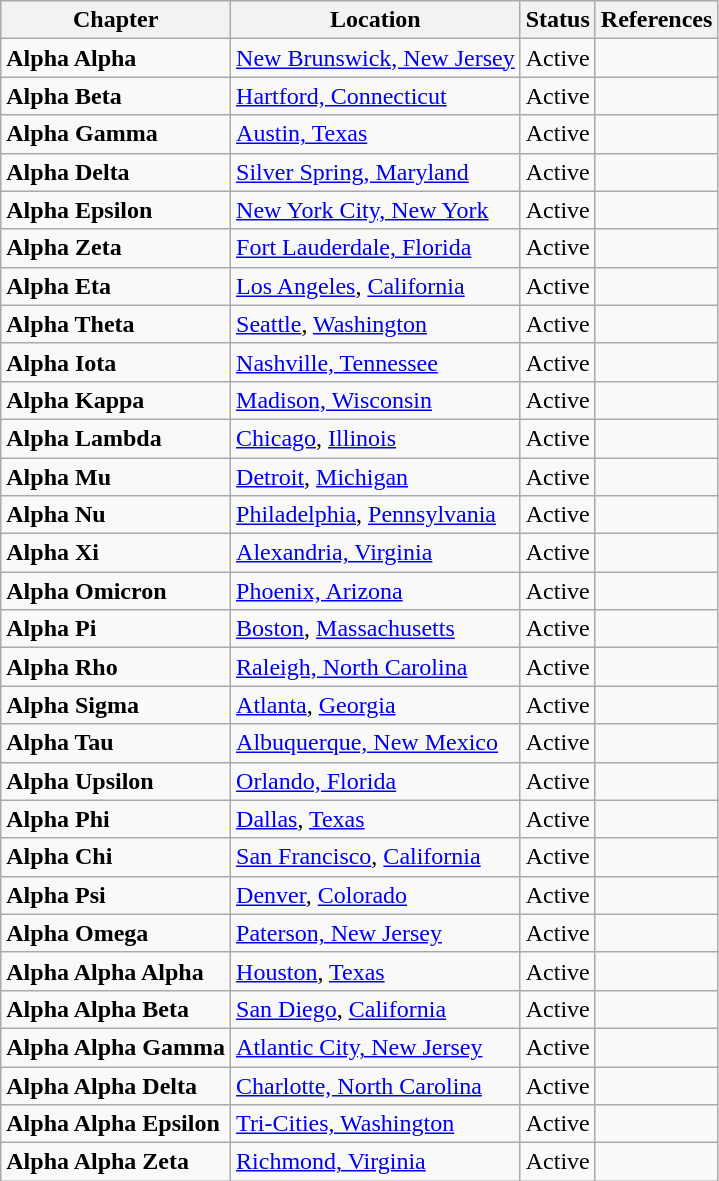<table class="wikitable sortable">
<tr>
<th>Chapter</th>
<th>Location</th>
<th>Status</th>
<th>References</th>
</tr>
<tr>
<td><strong>Alpha Alpha</strong></td>
<td><a href='#'>New Brunswick, New Jersey</a></td>
<td>Active</td>
<td></td>
</tr>
<tr>
<td><strong>Alpha Beta</strong></td>
<td><a href='#'>Hartford, Connecticut</a></td>
<td>Active</td>
<td></td>
</tr>
<tr>
<td><strong>Alpha Gamma</strong></td>
<td><a href='#'>Austin, Texas</a></td>
<td>Active</td>
<td></td>
</tr>
<tr>
<td><strong>Alpha Delta</strong></td>
<td><a href='#'>Silver Spring, Maryland</a></td>
<td>Active</td>
<td></td>
</tr>
<tr>
<td><strong>Alpha Epsilon</strong></td>
<td><a href='#'>New York City, New York</a></td>
<td>Active</td>
<td></td>
</tr>
<tr>
<td><strong>Alpha Zeta</strong></td>
<td><a href='#'>Fort Lauderdale, Florida</a></td>
<td>Active</td>
<td></td>
</tr>
<tr>
<td><strong>Alpha Eta</strong></td>
<td><a href='#'>Los Angeles</a>, <a href='#'>California</a></td>
<td>Active</td>
<td></td>
</tr>
<tr>
<td><strong>Alpha Theta</strong></td>
<td><a href='#'>Seattle</a>, <a href='#'>Washington</a></td>
<td>Active</td>
<td></td>
</tr>
<tr>
<td><strong>Alpha Iota</strong></td>
<td><a href='#'>Nashville, Tennessee</a></td>
<td>Active</td>
<td></td>
</tr>
<tr>
<td><strong>Alpha Kappa</strong></td>
<td><a href='#'>Madison, Wisconsin</a></td>
<td>Active</td>
<td></td>
</tr>
<tr>
<td><strong>Alpha Lambda</strong></td>
<td><a href='#'>Chicago</a>, <a href='#'>Illinois</a></td>
<td>Active</td>
<td></td>
</tr>
<tr>
<td><strong>Alpha Mu</strong></td>
<td><a href='#'>Detroit</a>, <a href='#'>Michigan</a></td>
<td>Active</td>
<td></td>
</tr>
<tr>
<td><strong>Alpha Nu</strong></td>
<td><a href='#'>Philadelphia</a>, <a href='#'>Pennsylvania</a></td>
<td>Active</td>
<td></td>
</tr>
<tr>
<td><strong>Alpha Xi</strong></td>
<td><a href='#'>Alexandria, Virginia</a></td>
<td>Active</td>
<td></td>
</tr>
<tr>
<td><strong>Alpha Omicron</strong></td>
<td><a href='#'>Phoenix, Arizona</a></td>
<td>Active</td>
<td></td>
</tr>
<tr>
<td><strong>Alpha Pi</strong></td>
<td><a href='#'>Boston</a>, <a href='#'>Massachusetts</a></td>
<td>Active</td>
<td></td>
</tr>
<tr>
<td><strong>Alpha Rho</strong></td>
<td><a href='#'>Raleigh, North Carolina</a></td>
<td>Active</td>
<td></td>
</tr>
<tr>
<td><strong>Alpha Sigma</strong></td>
<td><a href='#'>Atlanta</a>, <a href='#'>Georgia</a></td>
<td>Active</td>
<td></td>
</tr>
<tr>
<td><strong>Alpha Tau</strong></td>
<td><a href='#'>Albuquerque, New Mexico</a></td>
<td>Active</td>
<td></td>
</tr>
<tr>
<td><strong>Alpha Upsilon</strong></td>
<td><a href='#'>Orlando, Florida</a></td>
<td>Active</td>
<td></td>
</tr>
<tr>
<td><strong>Alpha Phi</strong></td>
<td><a href='#'>Dallas</a>, <a href='#'>Texas</a></td>
<td>Active</td>
<td></td>
</tr>
<tr>
<td><strong>Alpha Chi</strong></td>
<td><a href='#'>San Francisco</a>, <a href='#'>California</a></td>
<td>Active</td>
<td></td>
</tr>
<tr>
<td><strong>Alpha Psi</strong></td>
<td><a href='#'>Denver</a>, <a href='#'>Colorado</a></td>
<td>Active</td>
<td></td>
</tr>
<tr>
<td><strong>Alpha Omega</strong></td>
<td><a href='#'>Paterson, New Jersey</a></td>
<td>Active</td>
<td></td>
</tr>
<tr>
<td><strong>Alpha Alpha Alpha</strong></td>
<td><a href='#'>Houston</a>, <a href='#'>Texas</a></td>
<td>Active</td>
<td></td>
</tr>
<tr>
<td><strong>Alpha Alpha Beta</strong></td>
<td><a href='#'>San Diego</a>, <a href='#'>California</a></td>
<td>Active</td>
<td></td>
</tr>
<tr>
<td><strong>Alpha Alpha Gamma</strong></td>
<td><a href='#'>Atlantic City, New Jersey</a></td>
<td>Active</td>
<td></td>
</tr>
<tr>
<td><strong>Alpha Alpha Delta</strong></td>
<td><a href='#'>Charlotte, North Carolina</a></td>
<td>Active</td>
<td></td>
</tr>
<tr>
<td><strong>Alpha Alpha Epsilon</strong></td>
<td><a href='#'>Tri-Cities, Washington</a></td>
<td>Active</td>
<td></td>
</tr>
<tr>
<td><strong>Alpha Alpha Zeta</strong></td>
<td><a href='#'>Richmond, Virginia</a></td>
<td>Active</td>
<td></td>
</tr>
</table>
